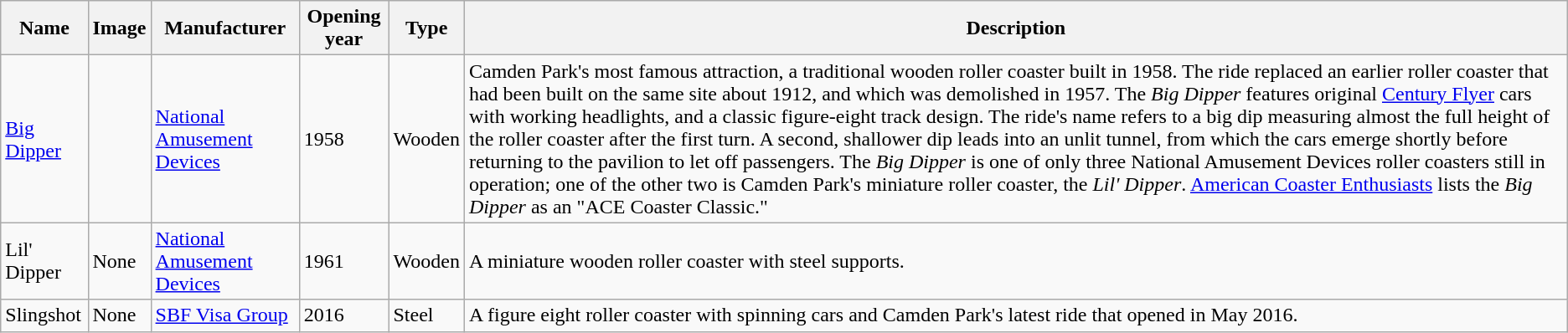<table class="wikitable sortable">
<tr>
<th>Name</th>
<th>Image</th>
<th>Manufacturer</th>
<th>Opening year</th>
<th>Type</th>
<th>Description</th>
</tr>
<tr>
<td><a href='#'>Big Dipper</a></td>
<td></td>
<td><a href='#'>National Amusement Devices</a></td>
<td>1958</td>
<td>Wooden</td>
<td>Camden Park's most famous attraction, a traditional wooden roller coaster built in 1958.  The ride replaced an earlier roller coaster that had been built on the same site about 1912, and which was demolished in 1957.  The <em>Big Dipper</em> features original <a href='#'>Century Flyer</a> cars with working headlights, and a classic figure-eight track design.  The ride's name refers to a big dip measuring almost the full height of the roller coaster after the first turn.  A second, shallower dip leads into an unlit tunnel, from which the cars emerge shortly before returning to the pavilion to let off passengers.  The <em>Big Dipper</em> is one of only three National Amusement Devices roller coasters still in operation; one of the other two is Camden Park's miniature roller coaster, the <em>Lil' Dipper</em>.  <a href='#'>American Coaster Enthusiasts</a> lists the <em>Big Dipper</em> as an "ACE Coaster Classic."</td>
</tr>
<tr>
<td>Lil' Dipper</td>
<td>None</td>
<td><a href='#'>National Amusement Devices</a></td>
<td>1961</td>
<td>Wooden</td>
<td>A miniature wooden roller coaster with steel supports.</td>
</tr>
<tr>
<td>Slingshot</td>
<td>None</td>
<td><a href='#'>SBF Visa Group</a></td>
<td>2016</td>
<td>Steel</td>
<td>A figure eight roller coaster with spinning cars and Camden Park's latest ride that opened in May 2016.</td>
</tr>
</table>
